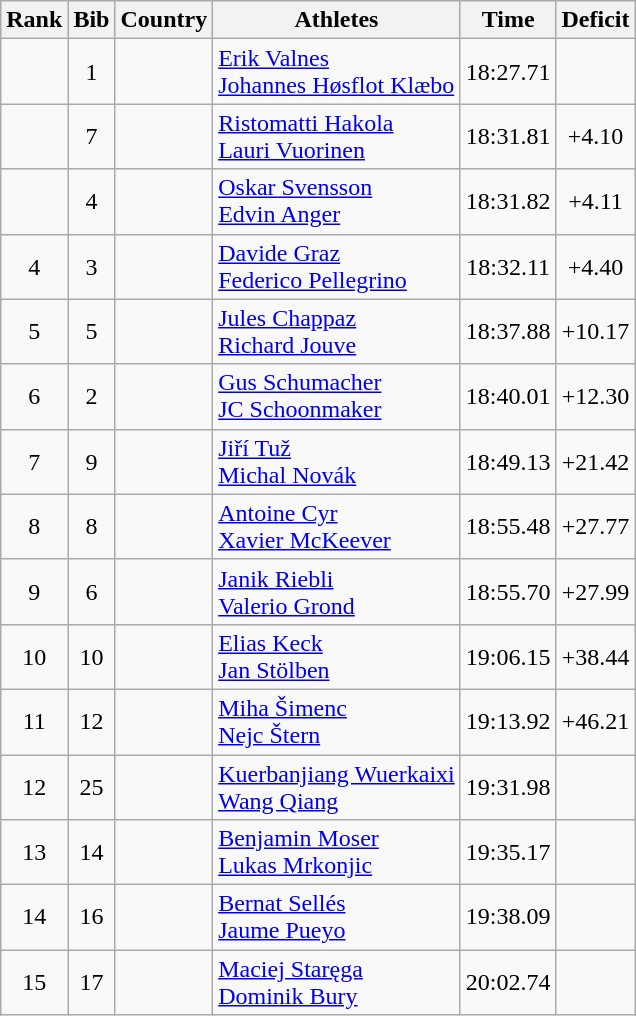<table class="wikitable sortable" style="text-align:center">
<tr>
<th>Rank</th>
<th>Bib</th>
<th>Country</th>
<th>Athletes</th>
<th>Time</th>
<th>Deficit</th>
</tr>
<tr>
<td></td>
<td>1</td>
<td align=left></td>
<td align=left><a href='#'>Erik Valnes</a><br><a href='#'>Johannes Høsflot Klæbo</a></td>
<td>18:27.71</td>
<td></td>
</tr>
<tr>
<td></td>
<td>7</td>
<td align=left></td>
<td align=left><a href='#'>Ristomatti Hakola</a><br><a href='#'>Lauri Vuorinen</a></td>
<td>18:31.81</td>
<td>+4.10</td>
</tr>
<tr>
<td></td>
<td>4</td>
<td align=left></td>
<td align=left><a href='#'>Oskar Svensson</a><br><a href='#'>Edvin Anger</a></td>
<td>18:31.82</td>
<td>+4.11</td>
</tr>
<tr>
<td>4</td>
<td>3</td>
<td align=left></td>
<td align=left><a href='#'>Davide Graz</a><br><a href='#'>Federico Pellegrino</a></td>
<td>18:32.11</td>
<td>+4.40</td>
</tr>
<tr>
<td>5</td>
<td>5</td>
<td align=left></td>
<td align=left><a href='#'>Jules Chappaz</a><br><a href='#'>Richard Jouve</a></td>
<td>18:37.88</td>
<td>+10.17</td>
</tr>
<tr>
<td>6</td>
<td>2</td>
<td align=left></td>
<td align=left><a href='#'>Gus Schumacher</a><br><a href='#'>JC Schoonmaker</a></td>
<td>18:40.01</td>
<td>+12.30</td>
</tr>
<tr>
<td>7</td>
<td>9</td>
<td align=left></td>
<td align=left><a href='#'>Jiří Tuž</a><br><a href='#'>Michal Novák</a></td>
<td>18:49.13</td>
<td>+21.42</td>
</tr>
<tr>
<td>8</td>
<td>8</td>
<td align=left></td>
<td align=left><a href='#'>Antoine Cyr</a><br><a href='#'>Xavier McKeever</a></td>
<td>18:55.48</td>
<td>+27.77</td>
</tr>
<tr>
<td>9</td>
<td>6</td>
<td align=left></td>
<td align=left><a href='#'>Janik Riebli</a><br><a href='#'>Valerio Grond</a></td>
<td>18:55.70</td>
<td>+27.99</td>
</tr>
<tr>
<td>10</td>
<td>10</td>
<td align=left></td>
<td align=left><a href='#'>Elias Keck</a><br><a href='#'>Jan Stölben</a></td>
<td>19:06.15</td>
<td>+38.44</td>
</tr>
<tr>
<td>11</td>
<td>12</td>
<td align=left></td>
<td align=left><a href='#'>Miha Šimenc</a><br><a href='#'>Nejc Štern</a></td>
<td>19:13.92</td>
<td>+46.21</td>
</tr>
<tr>
<td>12</td>
<td>25</td>
<td align=left></td>
<td align=left><a href='#'>Kuerbanjiang Wuerkaixi</a><br><a href='#'>Wang Qiang</a></td>
<td>19:31.98</td>
<td></td>
</tr>
<tr>
<td>13</td>
<td>14</td>
<td align=left></td>
<td align=left><a href='#'>Benjamin Moser</a><br><a href='#'>Lukas Mrkonjic</a></td>
<td>19:35.17</td>
<td></td>
</tr>
<tr>
<td>14</td>
<td>16</td>
<td align=left></td>
<td align=left><a href='#'>Bernat Sellés</a><br><a href='#'>Jaume Pueyo</a></td>
<td>19:38.09</td>
<td></td>
</tr>
<tr>
<td>15</td>
<td>17</td>
<td align=left></td>
<td align=left><a href='#'>Maciej Staręga</a><br><a href='#'>Dominik Bury</a></td>
<td>20:02.74</td>
<td></td>
</tr>
</table>
